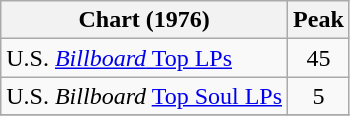<table class="wikitable">
<tr>
<th>Chart (1976)</th>
<th>Peak<br></th>
</tr>
<tr>
<td>U.S. <a href='#'><em>Billboard</em> Top LPs</a></td>
<td align="center">45</td>
</tr>
<tr>
<td>U.S. <em>Billboard</em> <a href='#'>Top Soul LPs</a></td>
<td align="center">5</td>
</tr>
<tr>
</tr>
</table>
